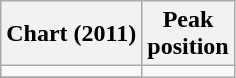<table class="wikitable sortable plainrowheaders">
<tr>
<th scope="col">Chart (2011)</th>
<th scope="col">Peak<br>position</th>
</tr>
<tr>
<td></td>
</tr>
<tr>
</tr>
<tr>
</tr>
</table>
